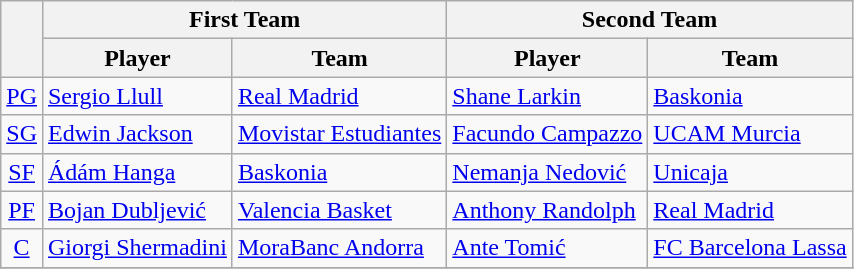<table class="wikitable sortable">
<tr>
<th rowspan=2></th>
<th colspan=2>First Team</th>
<th colspan=2>Second Team</th>
</tr>
<tr>
<th align="center">Player</th>
<th align="center">Team</th>
<th align="center">Player</th>
<th align="center">Team</th>
</tr>
<tr>
<td align=center><a href='#'>PG</a></td>
<td> <a href='#'>Sergio Llull</a></td>
<td><a href='#'>Real Madrid</a></td>
<td> <a href='#'>Shane Larkin</a></td>
<td><a href='#'>Baskonia</a></td>
</tr>
<tr>
<td align=center><a href='#'>SG</a></td>
<td> <a href='#'>Edwin Jackson</a></td>
<td><a href='#'>Movistar Estudiantes</a></td>
<td> <a href='#'>Facundo Campazzo</a></td>
<td><a href='#'>UCAM Murcia</a></td>
</tr>
<tr>
<td align=center><a href='#'>SF</a></td>
<td> <a href='#'>Ádám Hanga</a></td>
<td><a href='#'>Baskonia</a></td>
<td> <a href='#'>Nemanja Nedović</a></td>
<td><a href='#'>Unicaja</a></td>
</tr>
<tr>
<td align=center><a href='#'>PF</a></td>
<td> <a href='#'>Bojan Dubljević</a></td>
<td><a href='#'>Valencia Basket</a></td>
<td> <a href='#'>Anthony Randolph</a></td>
<td><a href='#'>Real Madrid</a></td>
</tr>
<tr>
<td align=center><a href='#'>C</a></td>
<td> <a href='#'>Giorgi Shermadini</a></td>
<td><a href='#'>MoraBanc Andorra</a></td>
<td> <a href='#'>Ante Tomić</a></td>
<td><a href='#'>FC Barcelona Lassa</a></td>
</tr>
<tr>
</tr>
</table>
